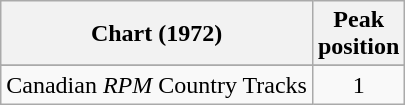<table class="wikitable sortable">
<tr>
<th align="left">Chart (1972)</th>
<th align="center">Peak<br>position</th>
</tr>
<tr>
</tr>
<tr>
</tr>
<tr>
<td align="left">Canadian <em>RPM</em> Country Tracks</td>
<td align="center">1</td>
</tr>
</table>
